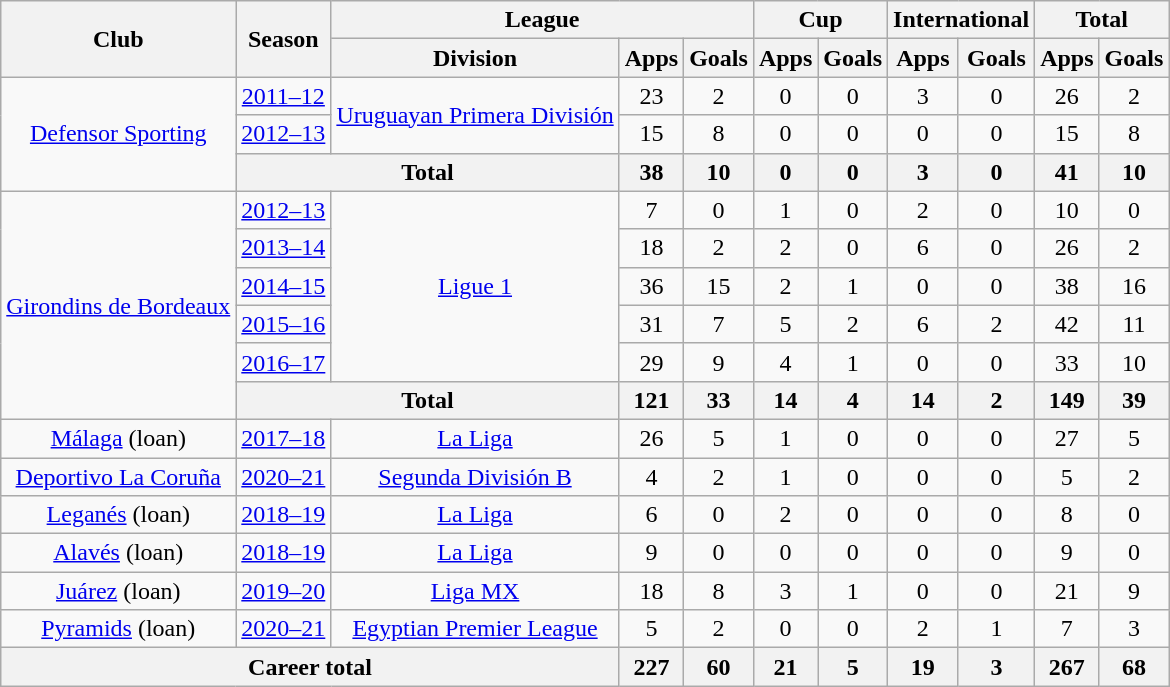<table class="wikitable" style="text-align: center">
<tr>
<th rowspan=2>Club</th>
<th rowspan=2>Season</th>
<th colspan=3>League</th>
<th colspan=2>Cup</th>
<th colspan=2>International</th>
<th colspan=2>Total</th>
</tr>
<tr>
<th>Division</th>
<th>Apps</th>
<th>Goals</th>
<th>Apps</th>
<th>Goals</th>
<th>Apps</th>
<th>Goals</th>
<th>Apps</th>
<th>Goals</th>
</tr>
<tr>
<td rowspan=3><a href='#'>Defensor Sporting</a></td>
<td><a href='#'>2011–12</a></td>
<td rowspan=2><a href='#'>Uruguayan Primera División</a></td>
<td>23</td>
<td>2</td>
<td>0</td>
<td>0</td>
<td>3</td>
<td>0</td>
<td>26</td>
<td>2</td>
</tr>
<tr>
<td><a href='#'>2012–13</a></td>
<td>15</td>
<td>8</td>
<td>0</td>
<td>0</td>
<td>0</td>
<td>0</td>
<td>15</td>
<td>8</td>
</tr>
<tr>
<th colspan=2>Total</th>
<th>38</th>
<th>10</th>
<th>0</th>
<th>0</th>
<th>3</th>
<th>0</th>
<th>41</th>
<th>10</th>
</tr>
<tr>
<td rowspan="6"><a href='#'>Girondins de Bordeaux</a></td>
<td><a href='#'>2012–13</a></td>
<td rowspan="5"><a href='#'>Ligue 1</a></td>
<td>7</td>
<td>0</td>
<td>1</td>
<td>0</td>
<td>2</td>
<td>0</td>
<td>10</td>
<td>0</td>
</tr>
<tr>
<td><a href='#'>2013–14</a></td>
<td>18</td>
<td>2</td>
<td>2</td>
<td>0</td>
<td>6</td>
<td>0</td>
<td>26</td>
<td>2</td>
</tr>
<tr>
<td><a href='#'>2014–15</a></td>
<td>36</td>
<td>15</td>
<td>2</td>
<td>1</td>
<td>0</td>
<td>0</td>
<td>38</td>
<td>16</td>
</tr>
<tr>
<td><a href='#'>2015–16</a></td>
<td>31</td>
<td>7</td>
<td>5</td>
<td>2</td>
<td>6</td>
<td>2</td>
<td>42</td>
<td>11</td>
</tr>
<tr>
<td><a href='#'>2016–17</a></td>
<td>29</td>
<td>9</td>
<td>4</td>
<td>1</td>
<td>0</td>
<td>0</td>
<td>33</td>
<td>10</td>
</tr>
<tr>
<th colspan=2>Total</th>
<th>121</th>
<th>33</th>
<th>14</th>
<th>4</th>
<th>14</th>
<th>2</th>
<th>149</th>
<th>39</th>
</tr>
<tr>
<td><a href='#'>Málaga</a> (loan)</td>
<td><a href='#'>2017–18</a></td>
<td><a href='#'>La Liga</a></td>
<td>26</td>
<td>5</td>
<td>1</td>
<td>0</td>
<td>0</td>
<td>0</td>
<td>27</td>
<td>5</td>
</tr>
<tr>
<td><a href='#'>Deportivo La Coruña</a></td>
<td><a href='#'>2020–21</a></td>
<td><a href='#'>Segunda División B</a></td>
<td>4</td>
<td>2</td>
<td>1</td>
<td>0</td>
<td>0</td>
<td>0</td>
<td>5</td>
<td>2</td>
</tr>
<tr>
<td><a href='#'>Leganés</a> (loan)</td>
<td><a href='#'>2018–19</a></td>
<td><a href='#'>La Liga</a></td>
<td>6</td>
<td>0</td>
<td>2</td>
<td>0</td>
<td>0</td>
<td>0</td>
<td>8</td>
<td>0</td>
</tr>
<tr>
<td><a href='#'>Alavés</a> (loan)</td>
<td><a href='#'>2018–19</a></td>
<td><a href='#'>La Liga</a></td>
<td>9</td>
<td>0</td>
<td>0</td>
<td>0</td>
<td>0</td>
<td>0</td>
<td>9</td>
<td>0</td>
</tr>
<tr>
<td><a href='#'>Juárez</a> (loan)</td>
<td><a href='#'>2019–20</a></td>
<td><a href='#'>Liga MX</a></td>
<td>18</td>
<td>8</td>
<td>3</td>
<td>1</td>
<td>0</td>
<td>0</td>
<td>21</td>
<td>9</td>
</tr>
<tr>
<td><a href='#'>Pyramids</a> (loan)</td>
<td><a href='#'>2020–21</a></td>
<td><a href='#'>Egyptian Premier League</a></td>
<td>5</td>
<td>2</td>
<td>0</td>
<td>0</td>
<td>2</td>
<td>1</td>
<td>7</td>
<td>3</td>
</tr>
<tr>
<th colspan="3">Career total</th>
<th>227</th>
<th>60</th>
<th>21</th>
<th>5</th>
<th>19</th>
<th>3</th>
<th>267</th>
<th>68</th>
</tr>
</table>
